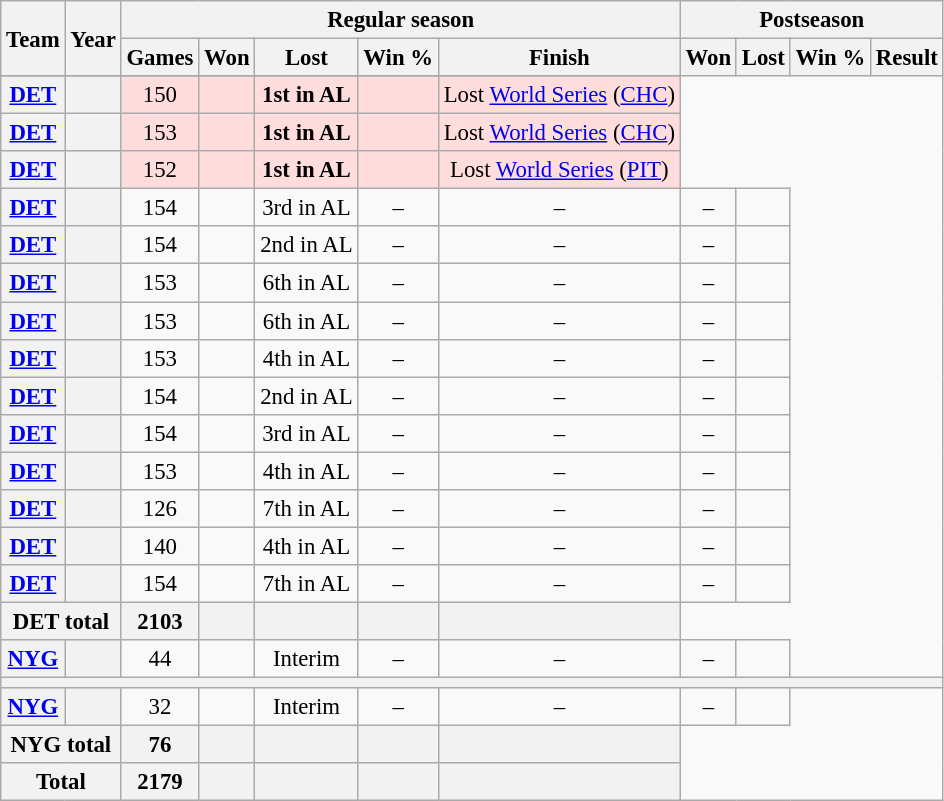<table class="wikitable" style="font-size: 95%; text-align:center;">
<tr>
<th rowspan="2">Team</th>
<th rowspan="2">Year</th>
<th colspan="5">Regular season</th>
<th colspan="4">Postseason</th>
</tr>
<tr>
<th>Games</th>
<th>Won</th>
<th>Lost</th>
<th>Win %</th>
<th>Finish</th>
<th>Won</th>
<th>Lost</th>
<th>Win %</th>
<th>Result</th>
</tr>
<tr>
</tr>
<tr style="background:#fdd">
<th><a href='#'>DET</a></th>
<th></th>
<td>150</td>
<td></td>
<td><strong>1st in AL</strong></td>
<td></td>
<td>Lost <a href='#'>World Series</a> (<a href='#'>CHC</a>)</td>
</tr>
<tr style="background:#fdd">
<th><a href='#'>DET</a></th>
<th></th>
<td>153</td>
<td></td>
<td><strong>1st in AL</strong></td>
<td></td>
<td>Lost <a href='#'>World Series</a> (<a href='#'>CHC</a>)</td>
</tr>
<tr style="background:#fdd">
<th><a href='#'>DET</a></th>
<th></th>
<td>152</td>
<td></td>
<td><strong>1st in AL</strong></td>
<td></td>
<td>Lost <a href='#'>World Series</a> (<a href='#'>PIT</a>)</td>
</tr>
<tr>
<th><a href='#'>DET</a></th>
<th></th>
<td>154</td>
<td></td>
<td>3rd in AL</td>
<td>–</td>
<td>–</td>
<td>–</td>
<td></td>
</tr>
<tr>
<th><a href='#'>DET</a></th>
<th></th>
<td>154</td>
<td></td>
<td>2nd in AL</td>
<td>–</td>
<td>–</td>
<td>–</td>
<td></td>
</tr>
<tr>
<th><a href='#'>DET</a></th>
<th></th>
<td>153</td>
<td></td>
<td>6th in AL</td>
<td>–</td>
<td>–</td>
<td>–</td>
<td></td>
</tr>
<tr>
<th><a href='#'>DET</a></th>
<th></th>
<td>153</td>
<td></td>
<td>6th in AL</td>
<td>–</td>
<td>–</td>
<td>–</td>
<td></td>
</tr>
<tr>
<th><a href='#'>DET</a></th>
<th></th>
<td>153</td>
<td></td>
<td>4th in AL</td>
<td>–</td>
<td>–</td>
<td>–</td>
<td></td>
</tr>
<tr>
<th><a href='#'>DET</a></th>
<th></th>
<td>154</td>
<td></td>
<td>2nd in AL</td>
<td>–</td>
<td>–</td>
<td>–</td>
<td></td>
</tr>
<tr>
<th><a href='#'>DET</a></th>
<th></th>
<td>154</td>
<td></td>
<td>3rd in AL</td>
<td>–</td>
<td>–</td>
<td>–</td>
<td></td>
</tr>
<tr>
<th><a href='#'>DET</a></th>
<th></th>
<td>153</td>
<td></td>
<td>4th in AL</td>
<td>–</td>
<td>–</td>
<td>–</td>
<td></td>
</tr>
<tr>
<th><a href='#'>DET</a></th>
<th></th>
<td>126</td>
<td></td>
<td>7th in AL</td>
<td>–</td>
<td>–</td>
<td>–</td>
<td></td>
</tr>
<tr>
<th><a href='#'>DET</a></th>
<th></th>
<td>140</td>
<td></td>
<td>4th in AL</td>
<td>–</td>
<td>–</td>
<td>–</td>
<td></td>
</tr>
<tr>
<th><a href='#'>DET</a></th>
<th></th>
<td>154</td>
<td></td>
<td>7th in AL</td>
<td>–</td>
<td>–</td>
<td>–</td>
<td></td>
</tr>
<tr>
<th colspan="2">DET total</th>
<th>2103</th>
<th></th>
<th></th>
<th></th>
<th></th>
</tr>
<tr>
<th><a href='#'>NYG</a></th>
<th></th>
<td>44</td>
<td></td>
<td>Interim</td>
<td>–</td>
<td>–</td>
<td>–</td>
<td></td>
</tr>
<tr>
<th colspan=11></th>
</tr>
<tr>
<th><a href='#'>NYG</a></th>
<th></th>
<td>32</td>
<td></td>
<td>Interim</td>
<td>–</td>
<td>–</td>
<td>–</td>
<td></td>
</tr>
<tr>
<th colspan="2">NYG total</th>
<th>76</th>
<th></th>
<th></th>
<th></th>
<th></th>
</tr>
<tr>
<th colspan="2">Total</th>
<th>2179</th>
<th></th>
<th></th>
<th></th>
<th></th>
</tr>
</table>
